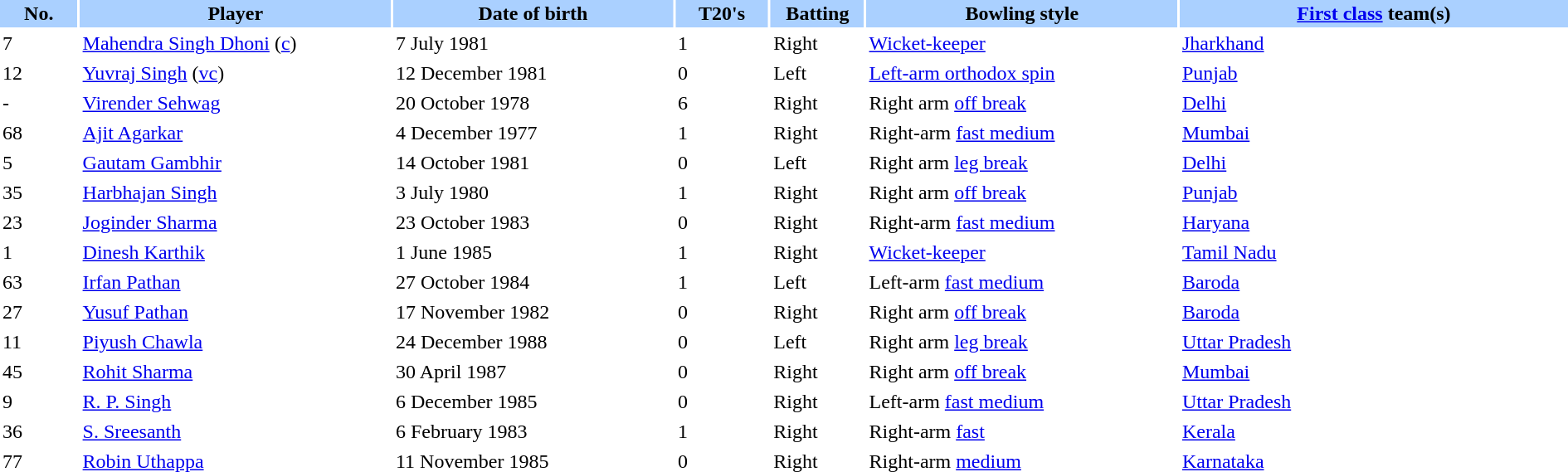<table border="0" cellspacing="2" cellpadding="2" style="width:100%;">
<tr style="background:#aad0ff;">
<th width=5%>No.</th>
<th width=20%>Player</th>
<th width=18%>Date of birth</th>
<th width=6%>T20's</th>
<th width=6%>Batting</th>
<th width=20%>Bowling style</th>
<th width=25%><a href='#'>First class</a> team(s)</th>
</tr>
<tr>
<td>7</td>
<td><a href='#'>Mahendra Singh Dhoni</a> (<a href='#'>c</a>)</td>
<td>7 July 1981</td>
<td>1</td>
<td>Right</td>
<td><a href='#'>Wicket-keeper</a></td>
<td> <a href='#'>Jharkhand</a></td>
</tr>
<tr>
<td>12</td>
<td><a href='#'>Yuvraj Singh</a> (<a href='#'>vc</a>)</td>
<td>12 December 1981</td>
<td>0</td>
<td>Left</td>
<td><a href='#'>Left-arm orthodox spin</a></td>
<td> <a href='#'>Punjab</a></td>
</tr>
<tr>
<td>-</td>
<td><a href='#'>Virender Sehwag</a></td>
<td>20 October 1978</td>
<td>6</td>
<td>Right</td>
<td>Right arm <a href='#'>off break</a></td>
<td> <a href='#'>Delhi</a></td>
</tr>
<tr>
<td>68</td>
<td><a href='#'>Ajit Agarkar</a></td>
<td>4 December 1977</td>
<td>1</td>
<td>Right</td>
<td>Right-arm <a href='#'>fast medium</a></td>
<td> <a href='#'>Mumbai</a></td>
</tr>
<tr>
<td>5</td>
<td><a href='#'>Gautam Gambhir</a></td>
<td>14 October 1981</td>
<td>0</td>
<td>Left</td>
<td>Right arm <a href='#'>leg break</a></td>
<td> <a href='#'>Delhi</a></td>
</tr>
<tr>
<td>35</td>
<td><a href='#'>Harbhajan Singh</a></td>
<td>3 July 1980</td>
<td>1</td>
<td>Right</td>
<td>Right arm <a href='#'>off break</a></td>
<td> <a href='#'>Punjab</a></td>
</tr>
<tr>
<td>23</td>
<td><a href='#'>Joginder Sharma</a></td>
<td>23 October 1983</td>
<td>0</td>
<td>Right</td>
<td>Right-arm <a href='#'>fast medium</a></td>
<td> <a href='#'>Haryana</a></td>
</tr>
<tr>
<td>1</td>
<td><a href='#'>Dinesh Karthik</a></td>
<td>1 June 1985</td>
<td>1</td>
<td>Right</td>
<td><a href='#'>Wicket-keeper</a></td>
<td> <a href='#'>Tamil Nadu</a></td>
</tr>
<tr>
<td>63</td>
<td><a href='#'>Irfan Pathan</a></td>
<td>27 October 1984</td>
<td>1</td>
<td>Left</td>
<td>Left-arm <a href='#'>fast medium</a></td>
<td> <a href='#'>Baroda</a></td>
</tr>
<tr>
<td>27</td>
<td><a href='#'>Yusuf Pathan</a></td>
<td>17 November 1982</td>
<td>0</td>
<td>Right</td>
<td>Right arm <a href='#'>off break</a></td>
<td> <a href='#'>Baroda</a></td>
</tr>
<tr>
<td>11</td>
<td><a href='#'>Piyush Chawla</a></td>
<td>24 December 1988</td>
<td>0</td>
<td>Left</td>
<td>Right arm <a href='#'>leg break</a></td>
<td> <a href='#'>Uttar Pradesh</a></td>
</tr>
<tr>
<td>45</td>
<td><a href='#'>Rohit Sharma</a></td>
<td>30 April 1987</td>
<td>0</td>
<td>Right</td>
<td>Right arm <a href='#'>off break</a></td>
<td> <a href='#'>Mumbai</a></td>
</tr>
<tr>
<td>9</td>
<td><a href='#'>R. P. Singh</a></td>
<td>6 December 1985</td>
<td>0</td>
<td>Right</td>
<td>Left-arm <a href='#'>fast medium</a></td>
<td> <a href='#'>Uttar Pradesh</a></td>
</tr>
<tr>
<td>36</td>
<td><a href='#'>S. Sreesanth</a></td>
<td>6 February 1983</td>
<td>1</td>
<td>Right</td>
<td>Right-arm <a href='#'>fast</a></td>
<td> <a href='#'>Kerala</a></td>
</tr>
<tr>
<td>77</td>
<td><a href='#'>Robin Uthappa</a></td>
<td>11 November 1985</td>
<td>0</td>
<td>Right</td>
<td>Right-arm <a href='#'>medium</a></td>
<td> <a href='#'>Karnataka</a></td>
</tr>
</table>
